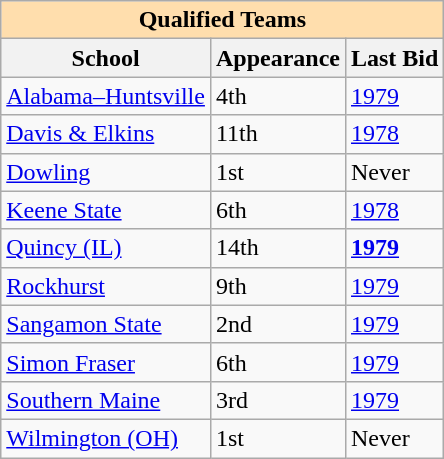<table class="wikitable">
<tr>
<th colspan="5" style="background:#ffdead;">Qualified Teams</th>
</tr>
<tr>
<th>School</th>
<th>Appearance</th>
<th>Last Bid</th>
</tr>
<tr>
<td><a href='#'>Alabama–Huntsville</a></td>
<td>4th</td>
<td><a href='#'>1979</a></td>
</tr>
<tr>
<td><a href='#'>Davis & Elkins</a></td>
<td>11th</td>
<td><a href='#'>1978</a></td>
</tr>
<tr>
<td><a href='#'>Dowling</a></td>
<td>1st</td>
<td>Never</td>
</tr>
<tr>
<td><a href='#'>Keene State</a></td>
<td>6th</td>
<td><a href='#'>1978</a></td>
</tr>
<tr>
<td><a href='#'>Quincy (IL)</a></td>
<td>14th</td>
<td><strong><a href='#'>1979</a></strong></td>
</tr>
<tr>
<td><a href='#'>Rockhurst</a></td>
<td>9th</td>
<td><a href='#'>1979</a></td>
</tr>
<tr>
<td><a href='#'>Sangamon State</a></td>
<td>2nd</td>
<td><a href='#'>1979</a></td>
</tr>
<tr>
<td><a href='#'>Simon Fraser</a></td>
<td>6th</td>
<td><a href='#'>1979</a></td>
</tr>
<tr>
<td><a href='#'>Southern Maine</a></td>
<td>3rd</td>
<td><a href='#'>1979</a></td>
</tr>
<tr>
<td><a href='#'>Wilmington (OH)</a></td>
<td>1st</td>
<td>Never</td>
</tr>
</table>
